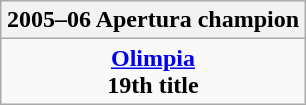<table class="wikitable" border="1" style="text-align: center; margin: 0 auto;">
<tr>
<th>2005–06 Apertura champion</th>
</tr>
<tr>
<td><strong><a href='#'>Olimpia</a><br>19th title</strong></td>
</tr>
</table>
